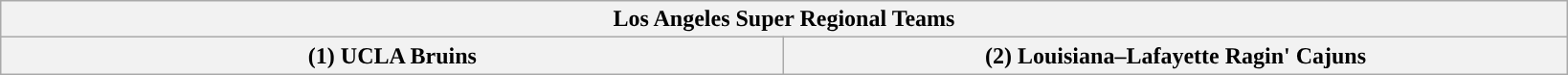<table class="wikitable">
<tr>
<th colspan=4>Los Angeles Super Regional Teams</th>
</tr>
<tr>
<th style="width: 25%; ">(1) UCLA Bruins</th>
<th style="width: 25%; ">(2) Louisiana–Lafayette Ragin' Cajuns</th>
</tr>
</table>
